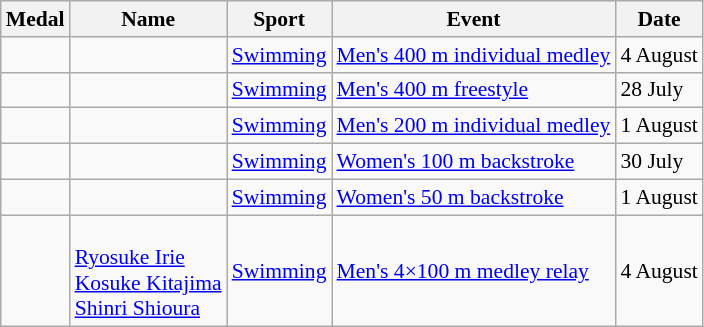<table class="wikitable sortable" style="font-size:90%">
<tr>
<th>Medal</th>
<th>Name</th>
<th>Sport</th>
<th>Event</th>
<th>Date</th>
</tr>
<tr>
<td></td>
<td></td>
<td><a href='#'>Swimming</a></td>
<td><a href='#'>Men's 400 m individual medley</a></td>
<td>4 August</td>
</tr>
<tr>
<td></td>
<td></td>
<td><a href='#'>Swimming</a></td>
<td><a href='#'>Men's 400 m freestyle</a></td>
<td>28 July</td>
</tr>
<tr>
<td></td>
<td></td>
<td><a href='#'>Swimming</a></td>
<td><a href='#'>Men's 200 m individual medley</a></td>
<td>1 August</td>
</tr>
<tr>
<td></td>
<td></td>
<td><a href='#'>Swimming</a></td>
<td><a href='#'>Women's 100 m backstroke</a></td>
<td>30 July</td>
</tr>
<tr>
<td></td>
<td></td>
<td><a href='#'>Swimming</a></td>
<td><a href='#'>Women's 50 m backstroke</a></td>
<td>1 August</td>
</tr>
<tr>
<td></td>
<td><br><a href='#'>Ryosuke Irie</a><br><a href='#'>Kosuke Kitajima</a><br><a href='#'>Shinri Shioura</a></td>
<td><a href='#'>Swimming</a></td>
<td><a href='#'>Men's 4×100 m medley relay</a></td>
<td>4 August</td>
</tr>
</table>
